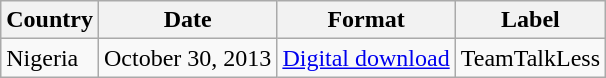<table class="wikitable sortable">
<tr>
<th>Country</th>
<th>Date</th>
<th>Format</th>
<th>Label</th>
</tr>
<tr>
<td>Nigeria</td>
<td>October 30, 2013</td>
<td><a href='#'>Digital download</a></td>
<td>TeamTalkLess</td>
</tr>
</table>
